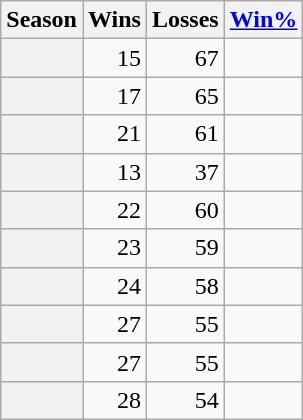<table class="wikitable sortable" style="text-align:right">
<tr>
<th scope="col">Season</th>
<th scope="col">Wins</th>
<th scope="col">Losses</th>
<th scope="col"><a href='#'>Win%</a></th>
</tr>
<tr>
<th scope="row"></th>
<td>15</td>
<td>67</td>
<td></td>
</tr>
<tr>
<th scope="row"></th>
<td>17</td>
<td>65</td>
<td></td>
</tr>
<tr>
<th scope="row"></th>
<td>21</td>
<td>61</td>
<td></td>
</tr>
<tr>
<th scope="row"></th>
<td>13</td>
<td>37</td>
<td></td>
</tr>
<tr>
<th scope="row"></th>
<td>22</td>
<td>60</td>
<td></td>
</tr>
<tr>
<th scope="row"></th>
<td>23</td>
<td>59</td>
<td></td>
</tr>
<tr>
<th scope="row"></th>
<td>24</td>
<td>58</td>
<td></td>
</tr>
<tr>
<th scope="row"></th>
<td>27</td>
<td>55</td>
<td></td>
</tr>
<tr>
<th scope="row"></th>
<td>27</td>
<td>55</td>
<td></td>
</tr>
<tr>
<th scope="row"></th>
<td>28</td>
<td>54</td>
<td></td>
</tr>
</table>
